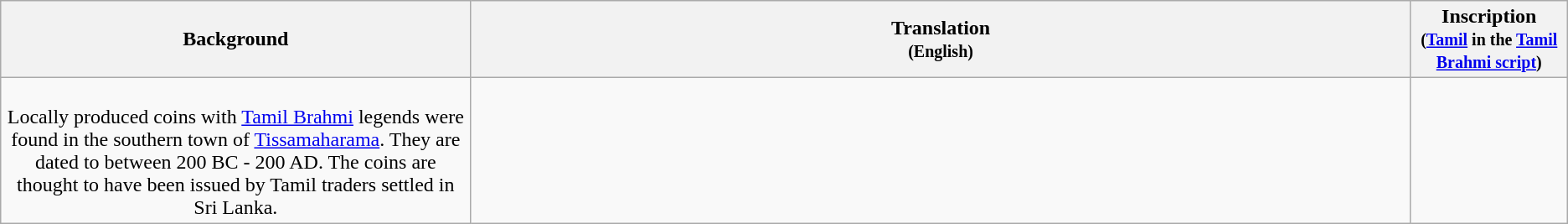<table class="wikitable centre">
<tr>
<th scope="col" align=left>Background<br></th>
<th>Translation<br><small>(English)</small></th>
<th>Inscription<br><small>(<a href='#'>Tamil</a> in the <a href='#'>Tamil Brahmi script</a>)</small></th>
</tr>
<tr>
<td align=center width="30%"><br>Locally produced coins with <a href='#'>Tamil Brahmi</a> legends were found in the southern town of <a href='#'>Tissamaharama</a>. They are dated to between 200 BC - 200 AD. The coins are thought to have been issued by Tamil traders settled in Sri Lanka.</td>
<td align=left><br></td>
<td align=center width="10%"><br>
</td>
</tr>
</table>
